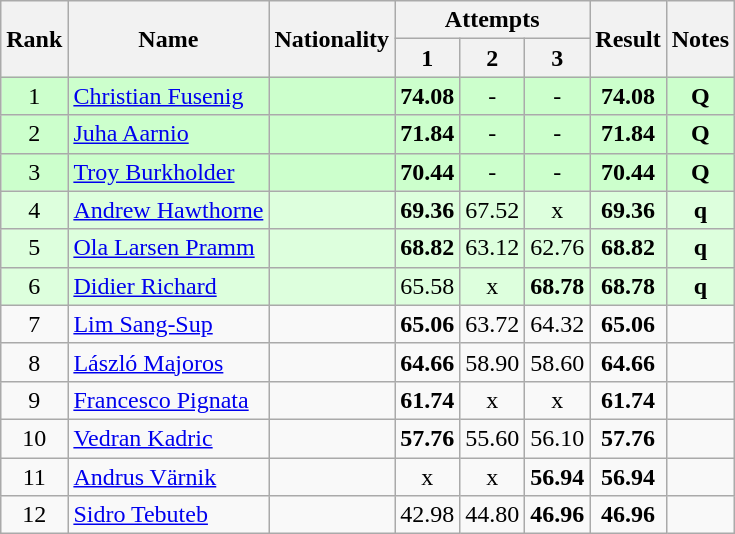<table class="wikitable sortable" style="text-align:center">
<tr>
<th rowspan=2>Rank</th>
<th rowspan=2>Name</th>
<th rowspan=2>Nationality</th>
<th colspan=3>Attempts</th>
<th rowspan=2>Result</th>
<th rowspan=2>Notes</th>
</tr>
<tr>
<th>1</th>
<th>2</th>
<th>3</th>
</tr>
<tr bgcolor=ccffcc>
<td>1</td>
<td align=left><a href='#'>Christian Fusenig</a></td>
<td align=left></td>
<td><strong>74.08</strong></td>
<td>-</td>
<td>-</td>
<td><strong>74.08</strong></td>
<td><strong>Q</strong></td>
</tr>
<tr bgcolor=ccffcc>
<td>2</td>
<td align=left><a href='#'>Juha Aarnio</a></td>
<td align=left></td>
<td><strong>71.84</strong></td>
<td>-</td>
<td>-</td>
<td><strong>71.84</strong></td>
<td><strong>Q</strong></td>
</tr>
<tr bgcolor=ccffcc>
<td>3</td>
<td align=left><a href='#'>Troy Burkholder</a></td>
<td align=left></td>
<td><strong>70.44</strong></td>
<td>-</td>
<td>-</td>
<td><strong>70.44</strong></td>
<td><strong>Q</strong></td>
</tr>
<tr bgcolor=ddffdd>
<td>4</td>
<td align=left><a href='#'>Andrew Hawthorne</a></td>
<td align=left></td>
<td><strong>69.36</strong></td>
<td>67.52</td>
<td>x</td>
<td><strong>69.36</strong></td>
<td><strong>q</strong></td>
</tr>
<tr bgcolor=ddffdd>
<td>5</td>
<td align=left><a href='#'>Ola Larsen Pramm</a></td>
<td align=left></td>
<td><strong>68.82</strong></td>
<td>63.12</td>
<td>62.76</td>
<td><strong>68.82</strong></td>
<td><strong>q</strong></td>
</tr>
<tr bgcolor=ddffdd>
<td>6</td>
<td align=left><a href='#'>Didier Richard</a></td>
<td align=left></td>
<td>65.58</td>
<td>x</td>
<td><strong>68.78</strong></td>
<td><strong>68.78</strong></td>
<td><strong>q</strong></td>
</tr>
<tr>
<td>7</td>
<td align=left><a href='#'>Lim Sang-Sup</a></td>
<td align=left></td>
<td><strong>65.06</strong></td>
<td>63.72</td>
<td>64.32</td>
<td><strong>65.06</strong></td>
<td></td>
</tr>
<tr>
<td>8</td>
<td align=left><a href='#'>László Majoros</a></td>
<td align=left></td>
<td><strong>64.66</strong></td>
<td>58.90</td>
<td>58.60</td>
<td><strong>64.66</strong></td>
<td></td>
</tr>
<tr>
<td>9</td>
<td align=left><a href='#'>Francesco Pignata</a></td>
<td align=left></td>
<td><strong>61.74</strong></td>
<td>x</td>
<td>x</td>
<td><strong>61.74</strong></td>
<td></td>
</tr>
<tr>
<td>10</td>
<td align=left><a href='#'>Vedran Kadric</a></td>
<td align=left></td>
<td><strong>57.76</strong></td>
<td>55.60</td>
<td>56.10</td>
<td><strong>57.76</strong></td>
<td></td>
</tr>
<tr>
<td>11</td>
<td align=left><a href='#'>Andrus Värnik</a></td>
<td align=left></td>
<td>x</td>
<td>x</td>
<td><strong>56.94</strong></td>
<td><strong>56.94</strong></td>
<td></td>
</tr>
<tr>
<td>12</td>
<td align=left><a href='#'>Sidro Tebuteb</a></td>
<td align=left></td>
<td>42.98</td>
<td>44.80</td>
<td><strong>46.96</strong></td>
<td><strong>46.96</strong></td>
<td></td>
</tr>
</table>
